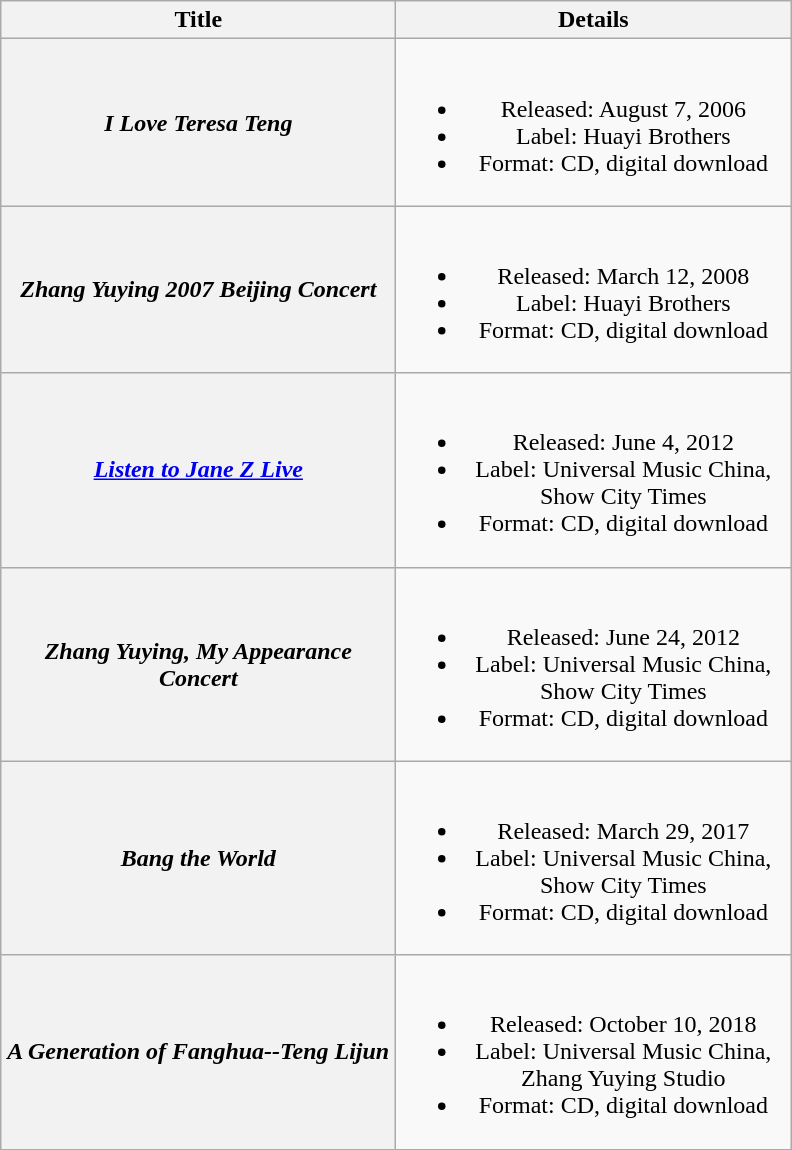<table class="wikitable plainrowheaders" style="text-align:center;">
<tr>
<th scope="col" style="width:16em;">Title</th>
<th scope="col" style="width:16em;">Details</th>
</tr>
<tr>
<th scope="row"><em>I Love Teresa Teng</em></th>
<td><br><ul><li>Released: August 7, 2006</li><li>Label: Huayi Brothers</li><li>Format: CD, digital download</li></ul></td>
</tr>
<tr>
<th scope="row"><em>Zhang Yuying 2007 Beijing Concert</em></th>
<td><br><ul><li>Released: March 12, 2008</li><li>Label: Huayi Brothers</li><li>Format: CD, digital download</li></ul></td>
</tr>
<tr>
<th scope="row"><em><a href='#'>Listen to Jane Z Live</a></em></th>
<td><br><ul><li>Released: June 4, 2012</li><li>Label: Universal Music China, Show City Times</li><li>Format: CD, digital download</li></ul></td>
</tr>
<tr>
<th scope="row"><em>Zhang Yuying, My Appearance Concert</em></th>
<td><br><ul><li>Released: June 24, 2012</li><li>Label: Universal Music China, Show City Times</li><li>Format: CD, digital download</li></ul></td>
</tr>
<tr>
<th scope="row"><em>Bang the World</em></th>
<td><br><ul><li>Released: March 29, 2017</li><li>Label: Universal Music China, Show City Times</li><li>Format: CD, digital download</li></ul></td>
</tr>
<tr>
<th scope="row"><em>A Generation of Fanghua--Teng Lijun</em></th>
<td><br><ul><li>Released: October 10, 2018</li><li>Label: Universal Music China, Zhang Yuying Studio</li><li>Format: CD, digital download</li></ul></td>
</tr>
<tr>
</tr>
</table>
